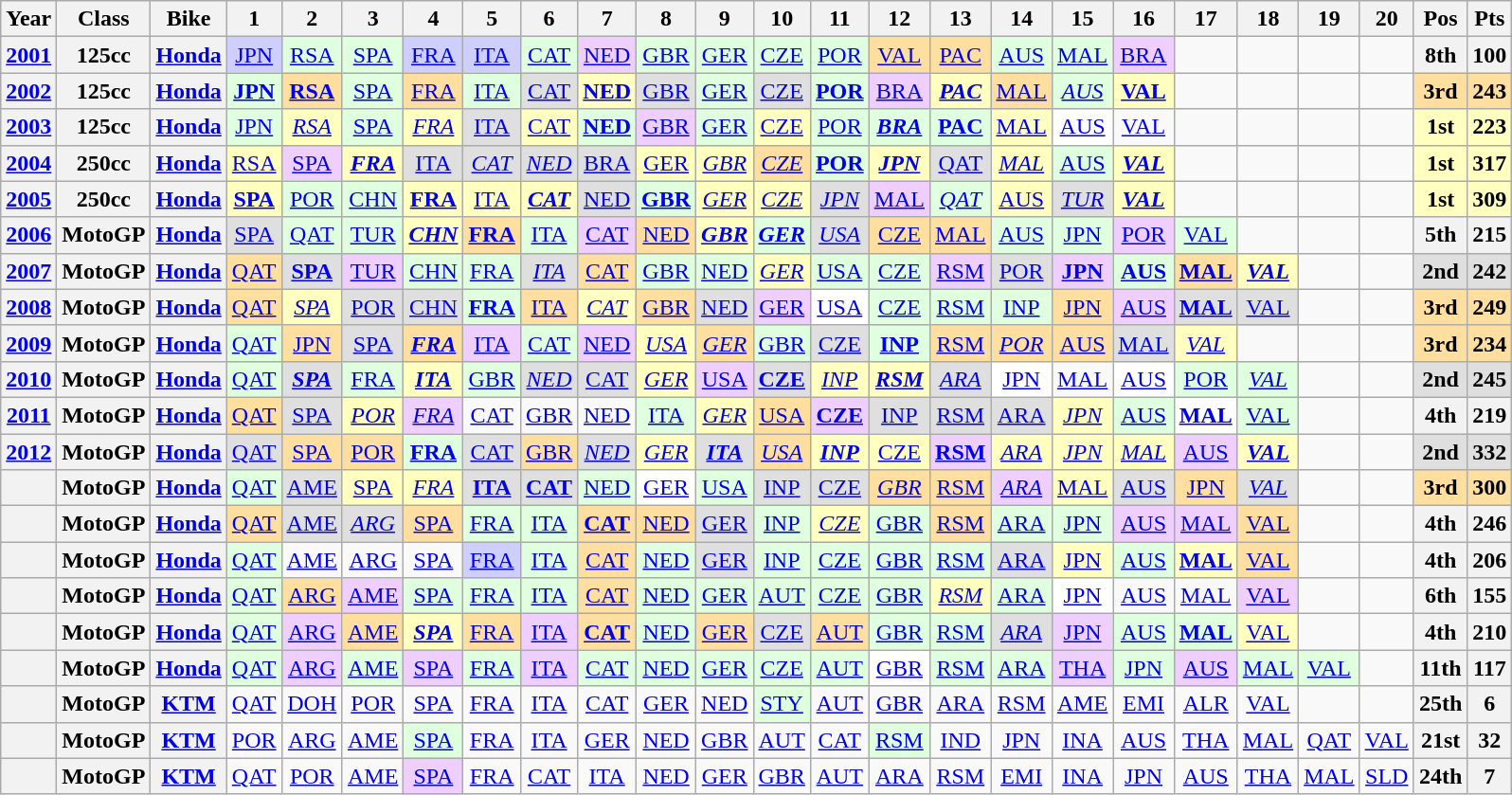<table class="wikitable" style="text-align:center">
<tr>
<th>Year</th>
<th>Class</th>
<th>Bike</th>
<th>1</th>
<th>2</th>
<th>3</th>
<th>4</th>
<th>5</th>
<th>6</th>
<th>7</th>
<th>8</th>
<th>9</th>
<th>10</th>
<th>11</th>
<th>12</th>
<th>13</th>
<th>14</th>
<th>15</th>
<th>16</th>
<th>17</th>
<th>18</th>
<th>19</th>
<th>20</th>
<th>Pos</th>
<th>Pts</th>
</tr>
<tr>
<th align="left"><a href='#'>2001</a></th>
<th align="left">125cc</th>
<th align="left"><a href='#'>Honda</a></th>
<td style="background:#CFCFFF;"><a href='#'>JPN</a><br></td>
<td style="background:#DFFFDF;"><a href='#'>RSA</a><br></td>
<td style="background:#DFFFDF;"><a href='#'>SPA</a><br></td>
<td style="background:#CFCFFF;"><a href='#'>FRA</a><br></td>
<td style="background:#CFCFFF;"><a href='#'>ITA</a><br></td>
<td style="background:#DFFFDF;"><a href='#'>CAT</a><br></td>
<td style="background:#EFCFFF;"><a href='#'>NED</a><br></td>
<td style="background:#DFFFDF;"><a href='#'>GBR</a><br></td>
<td style="background:#DFFFDF;"><a href='#'>GER</a><br></td>
<td style="background:#DFFFDF;"><a href='#'>CZE</a><br></td>
<td style="background:#DFFFDF;"><a href='#'>POR</a><br></td>
<td style="background:#FFDF9F;"><a href='#'>VAL</a><br></td>
<td style="background:#FFDF9F;"><a href='#'>PAC</a><br></td>
<td style="background:#DFFFDF;"><a href='#'>AUS</a><br></td>
<td style="background:#DFFFDF;"><a href='#'>MAL</a><br></td>
<td style="background:#EFCFFF;"><a href='#'>BRA</a><br></td>
<td></td>
<td></td>
<td></td>
<td></td>
<th>8th</th>
<th>100</th>
</tr>
<tr>
<th align="left"><a href='#'>2002</a></th>
<th align="left">125cc</th>
<th align="left"><a href='#'>Honda</a></th>
<td style="background:#DFFFDF;"><strong><a href='#'>JPN</a></strong><br></td>
<td style="background:#FFDF9F;"><strong><a href='#'>RSA</a></strong><br></td>
<td style="background:#DFFFDF;"><a href='#'>SPA</a><br></td>
<td style="background:#FFDF9F;"><a href='#'>FRA</a><br></td>
<td style="background:#DFFFDF;"><a href='#'>ITA</a><br></td>
<td style="background:#DFDFDF;"><a href='#'>CAT</a><br></td>
<td style="background:#FFFFBF;"><strong><a href='#'>NED</a></strong><br></td>
<td style="background:#DFDFDF;"><a href='#'>GBR</a><br></td>
<td style="background:#DFFFDF;"><a href='#'>GER</a><br></td>
<td style="background:#DFDFDF;"><a href='#'>CZE</a><br></td>
<td style="background:#DFFFDF;"><strong><a href='#'>POR</a></strong><br></td>
<td style="background:#EFCFFF;"><a href='#'>BRA</a><br></td>
<td style="background:#FFFFBF;"><strong><em><a href='#'>PAC</a></em></strong><br></td>
<td style="background:#FFDF9F;"><a href='#'>MAL</a><br></td>
<td style="background:#DFFFDF;"><em><a href='#'>AUS</a></em><br></td>
<td style="background:#FFFFBF;"><strong><a href='#'>VAL</a></strong><br></td>
<td></td>
<td></td>
<td></td>
<td></td>
<td style="background:#FFDF9F;"><strong>3rd</strong></td>
<td style="background:#FFDF9F;"><strong>243</strong></td>
</tr>
<tr>
<th align="left"><a href='#'>2003</a></th>
<th align="left">125cc</th>
<th align="left"><a href='#'>Honda</a></th>
<td style="background:#DFFFDF;"><a href='#'>JPN</a><br></td>
<td style="background:#FFFFBF;"><em><a href='#'>RSA</a></em><br></td>
<td style="background:#DFFFDF;"><a href='#'>SPA</a><br></td>
<td style="background:#FFFFBF;"><em><a href='#'>FRA</a></em><br></td>
<td style="background:#DFDFDF;"><a href='#'>ITA</a><br></td>
<td style="background:#FFFFBF;"><a href='#'>CAT</a><br></td>
<td style="background:#DFFFDF;"><strong><a href='#'>NED</a></strong><br></td>
<td style="background:#EFCFFF;"><a href='#'>GBR</a><br></td>
<td style="background:#DFFFDF;"><a href='#'>GER</a><br></td>
<td style="background:#FFFFBF;"><a href='#'>CZE</a><br></td>
<td style="background:#DFFFDF;"><a href='#'>POR</a><br></td>
<td style="background:#DFFFDF;"><strong><em><a href='#'>BRA</a></em></strong><br></td>
<td style="background:#DFFFDF;"><strong><a href='#'>PAC</a></strong><br></td>
<td style="background:#FFFFBF;"><a href='#'>MAL</a><br></td>
<td style="background:#FFFFFF;"><a href='#'>AUS</a><br></td>
<td><a href='#'>VAL</a></td>
<td></td>
<td></td>
<td></td>
<td></td>
<td style="background:#FFFFBF;"><strong>1st</strong></td>
<td style="background:#FFFFBF;"><strong>223</strong></td>
</tr>
<tr>
<th align="left"><a href='#'>2004</a></th>
<th align="left">250cc</th>
<th align="left"><a href='#'>Honda</a></th>
<td style="background:#FFFFBF;"><a href='#'>RSA</a><br></td>
<td style="background:#EFCFFF;"><a href='#'>SPA</a><br></td>
<td style="background:#FFFFBF;"><strong><em><a href='#'>FRA</a></em></strong><br></td>
<td style="background:#DFDFDF;"><a href='#'>ITA</a><br></td>
<td style="background:#DFDFDF;"><em><a href='#'>CAT</a></em><br></td>
<td style="background:#DFDFDF;"><em><a href='#'>NED</a></em><br></td>
<td style="background:#DFDFDF;"><a href='#'>BRA</a><br></td>
<td style="background:#FFFFBF;"><a href='#'>GER</a><br></td>
<td style="background:#FFFFBF;"><em><a href='#'>GBR</a></em><br></td>
<td style="background:#FFDF9F;"><em><a href='#'>CZE</a></em><br></td>
<td style="background:#DFFFDF;"><strong><a href='#'>POR</a></strong><br></td>
<td style="background:#FFFFBF;"><strong><em><a href='#'>JPN</a></em></strong><br></td>
<td style="background:#DFDFDF;"><a href='#'>QAT</a><br></td>
<td style="background:#FFFFBF;"><em><a href='#'>MAL</a></em><br></td>
<td style="background:#DFFFDF;"><a href='#'>AUS</a><br></td>
<td style="background:#FFFFBF;"><strong><em><a href='#'>VAL</a></em></strong><br></td>
<td></td>
<td></td>
<td></td>
<td></td>
<td style="background:#FFFFBF;"><strong>1st</strong></td>
<td style="background:#FFFFBF;"><strong>317</strong></td>
</tr>
<tr>
<th align="left"><a href='#'>2005</a></th>
<th align="left">250cc</th>
<th align="left"><a href='#'>Honda</a></th>
<td style="background:#FFFFBF;"><strong><a href='#'>SPA</a></strong><br></td>
<td style="background:#DFFFDF;"><a href='#'>POR</a><br></td>
<td style="background:#DFFFDF;"><a href='#'>CHN</a><br></td>
<td style="background:#FFFFBF;"><strong><a href='#'>FRA</a></strong><br></td>
<td style="background:#FFFFBF;"><a href='#'>ITA</a><br></td>
<td style="background:#FFFFBF;"><strong><em><a href='#'>CAT</a></em></strong><br></td>
<td style="background:#DFDFDF;"><a href='#'>NED</a><br></td>
<td style="background:#DFFFDF;"><strong><a href='#'>GBR</a></strong><br></td>
<td style="background:#FFFFBF;"><em><a href='#'>GER</a></em><br></td>
<td style="background:#FFFFBF;"><em><a href='#'>CZE</a></em><br></td>
<td style="background:#DFDFDF;"><em><a href='#'>JPN</a></em><br></td>
<td style="background:#EFCFFF;"><a href='#'>MAL</a><br></td>
<td style="background:#DFFFDF;"><em><a href='#'>QAT</a></em><br></td>
<td style="background:#FFFFBF;"><a href='#'>AUS</a><br></td>
<td style="background:#DFDFDF;"><em><a href='#'>TUR</a></em><br></td>
<td style="background:#FFFFBF;"><strong><em><a href='#'>VAL</a></em></strong><br></td>
<td></td>
<td></td>
<td></td>
<td></td>
<td style="background:#FFFFBF;"><strong>1st</strong></td>
<td style="background:#FFFFBF;"><strong>309</strong></td>
</tr>
<tr>
<th align="left"><a href='#'>2006</a></th>
<th align="left">MotoGP</th>
<th align="left"><a href='#'>Honda</a></th>
<td style="background:#DFDFDF;"><a href='#'>SPA</a><br></td>
<td style="background:#DFFFDF;"><a href='#'>QAT</a><br></td>
<td style="background:#DFFFDF;"><a href='#'>TUR</a><br></td>
<td style="background:#FFFFBF;"><strong><em><a href='#'>CHN</a></em></strong><br></td>
<td style="background:#FFDF9F;"><strong><a href='#'>FRA</a></strong><br></td>
<td style="background:#DFFFDF;"><a href='#'>ITA</a><br></td>
<td style="background:#EFCFFF;"><a href='#'>CAT</a><br></td>
<td style="background:#FFDF9F;"><a href='#'>NED</a><br></td>
<td style="background:#FFFFBF;"><strong><em><a href='#'>GBR</a></em></strong><br></td>
<td style="background:#DFFFDF;"><strong><em><a href='#'>GER</a></em></strong><br></td>
<td style="background:#DFDFDF;"><em><a href='#'>USA</a></em><br></td>
<td style="background:#FFDF9F;"><a href='#'>CZE</a><br></td>
<td style="background:#FFDF9F;"><a href='#'>MAL</a><br></td>
<td style="background:#DFFFDF;"><a href='#'>AUS</a><br></td>
<td style="background:#DFFFDF;"><a href='#'>JPN</a><br></td>
<td style="background:#EFCFFF;"><a href='#'>POR</a><br></td>
<td style="background:#DFFFDF;"><a href='#'>VAL</a><br></td>
<td></td>
<td></td>
<td></td>
<th>5th</th>
<th>215</th>
</tr>
<tr>
<th align="left"><a href='#'>2007</a></th>
<th align="left">MotoGP</th>
<th align="left"><a href='#'>Honda</a></th>
<td style="background:#FFDF9F;"><a href='#'>QAT</a><br></td>
<td style="background:#DFDFDF;"><strong><a href='#'>SPA</a></strong><br></td>
<td style="background:#EFCFFF;"><a href='#'>TUR</a><br></td>
<td style="background:#DFFFDF;"><a href='#'>CHN</a><br></td>
<td style="background:#DFFFDF;"><a href='#'>FRA</a><br></td>
<td style="background:#DFDFDF;"><em><a href='#'>ITA</a></em><br></td>
<td style="background:#FFDF9F;"><a href='#'>CAT</a><br></td>
<td style="background:#DFFFDF;"><a href='#'>GBR</a><br></td>
<td style="background:#DFFFDF;"><a href='#'>NED</a><br></td>
<td style="background:#FFFFBF;"><em><a href='#'>GER</a></em><br></td>
<td style="background:#DFFFDF;"><a href='#'>USA</a><br></td>
<td style="background:#DFFFDF;"><a href='#'>CZE</a><br></td>
<td style="background:#EFCFFF;"><a href='#'>RSM</a><br></td>
<td style="background:#DFDFDF;"><a href='#'>POR</a><br></td>
<td style="background:#EFCFFF;"><strong><a href='#'>JPN</a></strong><br></td>
<td style="background:#DFFFDF;"><strong><a href='#'>AUS</a></strong><br></td>
<td style="background:#FFDF9F;"><strong><a href='#'>MAL</a></strong><br></td>
<td style="background:#FFFFBF;"><strong><em><a href='#'>VAL</a></em></strong><br></td>
<td></td>
<td></td>
<td style="background:#DFDFDF;"><strong>2nd</strong></td>
<td style="background:#DFDFDF;"><strong>242</strong></td>
</tr>
<tr>
<th align="left"><a href='#'>2008</a></th>
<th align="left">MotoGP</th>
<th align="left"><a href='#'>Honda</a></th>
<td style="background:#FFDF9F;"><a href='#'>QAT</a><br></td>
<td style="background:#FFFFBF;"><em><a href='#'>SPA</a></em><br></td>
<td style="background:#DFDFDF;"><a href='#'>POR</a><br></td>
<td style="background:#DFDFDF;"><a href='#'>CHN</a><br></td>
<td style="background:#DFFFDF;"><strong><a href='#'>FRA</a></strong><br></td>
<td style="background:#FFDF9F;"><a href='#'>ITA</a><br></td>
<td style="background:#FFFFBF;"><em><a href='#'>CAT</a></em><br></td>
<td style="background:#FFDF9F;"><a href='#'>GBR</a><br></td>
<td style="background:#DFDFDF;"><a href='#'>NED</a><br></td>
<td style="background:#EFCFFF;"><a href='#'>GER</a><br></td>
<td style="background:#FFFFFF;"><a href='#'>USA</a><br></td>
<td style="background:#dfffdf;"><a href='#'>CZE</a><br></td>
<td style="background:#dfffdf;"><a href='#'>RSM</a><br></td>
<td style="background:#dfffdf;"><a href='#'>INP</a><br></td>
<td style="background:#FFDF9F;"><a href='#'>JPN</a><br></td>
<td style="background:#EFCFFF;"><a href='#'>AUS</a><br></td>
<td style="background:#DFDFDF;"><strong><a href='#'>MAL</a></strong><br></td>
<td style="background:#DFDFDF;"><a href='#'>VAL</a><br></td>
<td></td>
<td></td>
<td style="background:#FFDF9F;"><strong>3rd</strong></td>
<td style="background:#FFDF9F;"><strong>249</strong></td>
</tr>
<tr>
<th align="left"><a href='#'>2009</a></th>
<th align="left">MotoGP</th>
<th align="left"><a href='#'>Honda</a></th>
<td style="background:#DFFFDF;"><a href='#'>QAT</a><br></td>
<td style="background:#FFDF9F;"><a href='#'>JPN</a><br></td>
<td style="background:#DFDFDF;"><a href='#'>SPA</a><br></td>
<td style="background:#FFDF9F;"><strong><em><a href='#'>FRA</a></em></strong><br></td>
<td style="background:#EFCFFF;"><a href='#'>ITA</a><br></td>
<td style="background:#DFFFDF;"><a href='#'>CAT</a><br></td>
<td style="background:#EFCFFF;"><a href='#'>NED</a><br></td>
<td style="background:#FFFFBF;"><em><a href='#'>USA</a></em><br></td>
<td style="background:#FFDF9F;"><em><a href='#'>GER</a></em><br></td>
<td style="background:#DFFFDF;"><a href='#'>GBR</a><br></td>
<td style="background:#DFDFDF;"><a href='#'>CZE</a><br></td>
<td style="background:#DFFFDF;"><strong><a href='#'>INP</a></strong><br></td>
<td style="background:#FFDF9F;"><a href='#'>RSM</a><br></td>
<td style="background:#FFDF9F;"><em><a href='#'>POR</a></em><br></td>
<td style="background:#FFDF9F;"><a href='#'>AUS</a><br></td>
<td style="background:#DFDFDF;"><a href='#'>MAL</a><br></td>
<td style="background:#FFFFBF;"><em><a href='#'>VAL</a></em><br></td>
<td></td>
<td></td>
<td></td>
<td style="background:#FFDF9F;"><strong>3rd</strong></td>
<td style="background:#FFDF9F;"><strong>234</strong></td>
</tr>
<tr>
<th align="left"><a href='#'>2010</a></th>
<th align="left">MotoGP</th>
<th align="left"><a href='#'>Honda</a></th>
<td style="background:#DFFFDF;"><a href='#'>QAT</a><br></td>
<td style="background:#DFDFDF;"><strong><em><a href='#'>SPA</a></em></strong><br></td>
<td style="background:#DFFFDF;"><a href='#'>FRA</a><br></td>
<td style="background:#FFFFBF;"><strong><em><a href='#'>ITA</a></em></strong><br></td>
<td style="background:#DFFFDF;"><a href='#'>GBR</a><br></td>
<td style="background:#DFDFDF;"><em><a href='#'>NED</a></em><br></td>
<td style="background:#DFDFDF;"><a href='#'>CAT</a><br></td>
<td style="background:#FFFFBF;"><em><a href='#'>GER</a></em><br></td>
<td style="background:#EFCFFF;"><a href='#'>USA</a><br></td>
<td style="background:#DFDFDF;"><strong><a href='#'>CZE</a></strong><br></td>
<td style="background:#FFFFBF;"><em><a href='#'>INP</a></em><br></td>
<td style="background:#FFFFBF;"><strong><em><a href='#'>RSM</a></em></strong><br></td>
<td style="background:#DFDFDF;"><em><a href='#'>ARA</a></em><br></td>
<td style="background:#FFFFFF;"><a href='#'>JPN</a><br></td>
<td><a href='#'>MAL</a></td>
<td style="background:#FFFFFF;"><a href='#'>AUS</a><br></td>
<td style="background:#DFFFDF;"><a href='#'>POR</a><br></td>
<td style="background:#DFFFDF;"><em><a href='#'>VAL</a></em><br></td>
<td></td>
<td></td>
<td style="background:#DFDFDF;"><strong>2nd</strong></td>
<td style="background:#DFDFDF;"><strong>245</strong></td>
</tr>
<tr>
<th align="left"><a href='#'>2011</a></th>
<th align="left">MotoGP</th>
<th align="left"><a href='#'>Honda</a></th>
<td style="background:#ffdf9f;"><a href='#'>QAT</a><br></td>
<td style="background:#dfdfdf;"><a href='#'>SPA</a><br></td>
<td style="background:#FFFFBF;"><em><a href='#'>POR</a></em><br></td>
<td style="background:#EFCFFF;"><em><a href='#'>FRA</a></em><br></td>
<td><a href='#'>CAT</a></td>
<td><a href='#'>GBR</a></td>
<td><a href='#'>NED</a></td>
<td style="background:#DFFFDF;"><a href='#'>ITA</a><br></td>
<td style="background:#FFFFBF;"><em><a href='#'>GER</a></em><br></td>
<td style="background:#ffdf9f;"><a href='#'>USA</a><br></td>
<td style="background:#EFCFFF;"><strong><a href='#'>CZE</a></strong><br></td>
<td style="background:#dfdfdf;"><a href='#'>INP</a><br></td>
<td style="background:#dfdfdf;"><a href='#'>RSM</a><br></td>
<td style="background:#dfdfdf;"><a href='#'>ARA</a><br></td>
<td style="background:#FFFFBF;"><em><a href='#'>JPN</a></em><br></td>
<td style="background:#DFFFDF;"><a href='#'>AUS</a><br></td>
<td style="background:#FFFFFF;"><strong><a href='#'>MAL</a></strong><br></td>
<td style="background:#DFFFDF;"><a href='#'>VAL</a><br></td>
<td></td>
<td></td>
<th>4th</th>
<th>219</th>
</tr>
<tr>
<th align="left"><a href='#'>2012</a></th>
<th align="left">MotoGP</th>
<th align="left"><a href='#'>Honda</a></th>
<td style="background:#dfdfdf;"><a href='#'>QAT</a><br></td>
<td style="background:#FFDF9F;"><a href='#'>SPA</a><br></td>
<td style="background:#FFDF9F;"><a href='#'>POR</a><br></td>
<td style="background:#DFFFDF;"><strong><a href='#'>FRA</a></strong><br></td>
<td style="background:#dfdfdf;"><a href='#'>CAT</a><br></td>
<td style="background:#FFDF9F;"><a href='#'>GBR</a><br></td>
<td style="background:#dfdfdf;"><em><a href='#'>NED</a></em><br></td>
<td style="background:#FFFFBF;"><em><a href='#'>GER</a></em><br></td>
<td style="background:#dfdfdf;"><strong><em><a href='#'>ITA</a></em></strong><br></td>
<td style="background:#FFDF9F;"><em><a href='#'>USA</a></em><br></td>
<td style="background:#FFFFBF;"><strong><em><a href='#'>INP</a></em></strong><br></td>
<td style="background:#FFFFBF;"><a href='#'>CZE</a><br></td>
<td style="background:#EFCFFF;"><strong><a href='#'>RSM</a></strong><br></td>
<td style="background:#FFFFBF;"><em><a href='#'>ARA</a></em><br></td>
<td style="background:#FFFFBF;"><em><a href='#'>JPN</a></em><br></td>
<td style="background:#FFFFBF;"><em><a href='#'>MAL</a></em><br></td>
<td style="background:#EFCFFF;"><a href='#'>AUS</a><br></td>
<td style="background:#FFFFBF;"><strong><em><a href='#'>VAL</a></em></strong><br></td>
<td></td>
<td></td>
<td style="background:#dfdfdf;"><strong>2nd</strong></td>
<td style="background:#dfdfdf;"><strong>332</strong></td>
</tr>
<tr>
<th align="left"></th>
<th align="left">MotoGP</th>
<th align="left"><a href='#'>Honda</a></th>
<td style="background:#DFFFDF;"><a href='#'>QAT</a><br></td>
<td style="background:#dfdfdf;"><a href='#'>AME</a><br></td>
<td style="background:#FFFFBF;"><a href='#'>SPA</a><br></td>
<td style="background:#ffffbf;"><em><a href='#'>FRA</a></em><br></td>
<td style="background:#dfdfdf;"><strong><a href='#'>ITA</a></strong><br></td>
<td style="background:#dfdfdf;"><strong><a href='#'>CAT</a></strong><br></td>
<td style="background:#DFFFDF;"><a href='#'>NED</a><br></td>
<td style="background:#ffffff;"><a href='#'>GER</a><br></td>
<td style="background:#DFFFDF;"><a href='#'>USA</a><br></td>
<td style="background:#dfdfdf;"><a href='#'>INP</a><br></td>
<td style="background:#dfdfdf;"><a href='#'>CZE</a><br></td>
<td style="background:#FFDF9F;"><em><a href='#'>GBR</a></em><br></td>
<td style="background:#ffdf9f;"><a href='#'>RSM</a><br></td>
<td style="background:#EFCFFF;"><em><a href='#'>ARA</a></em><br></td>
<td style="background:#FFFFBF;"><a href='#'>MAL</a><br></td>
<td style="background:#dfdfdf;"><a href='#'>AUS</a><br></td>
<td style="background:#ffdf9f;"><a href='#'>JPN</a><br></td>
<td style="background:#dfdfdf;"><em><a href='#'>VAL</a></em><br></td>
<td></td>
<td></td>
<td style="background:#ffdf9f;"><strong>3rd</strong></td>
<td style="background:#ffdf9f;"><strong>300</strong></td>
</tr>
<tr>
<th align="left"></th>
<th align="left">MotoGP</th>
<th align="left"><a href='#'>Honda</a></th>
<td style="background:#ffdf9f;"><a href='#'>QAT</a><br></td>
<td style="background:#dfdfdf;"><a href='#'>AME</a><br></td>
<td style="background:#dfdfdf;"><em><a href='#'>ARG</a></em><br></td>
<td style="background:#ffdf9f;"><a href='#'>SPA</a><br></td>
<td style="background:#DFFFDF;"><a href='#'>FRA</a><br></td>
<td style="background:#DFFFDF;"><a href='#'>ITA</a><br></td>
<td style="background:#ffdf9f;"><strong><a href='#'>CAT</a></strong><br></td>
<td style="background:#ffdf9f;"><a href='#'>NED</a><br></td>
<td style="background:#dfdfdf;"><a href='#'>GER</a><br></td>
<td style="background:#DFFFDF;"><a href='#'>INP</a><br></td>
<td style="background:#FFFFBF;"><em><a href='#'>CZE</a></em><br></td>
<td style="background:#DFFFDF;"><a href='#'>GBR</a><br></td>
<td style="background:#ffdf9f;"><a href='#'>RSM</a><br></td>
<td style="background:#DFFFDF;"><a href='#'>ARA</a><br></td>
<td style="background:#DFFFDF;"><a href='#'>JPN</a><br></td>
<td style="background:#EFCFFF;"><a href='#'>AUS</a><br></td>
<td style="background:#EFCFFF;"><a href='#'>MAL</a><br></td>
<td style="background:#ffdf9f;"><a href='#'>VAL</a><br></td>
<td></td>
<td></td>
<th>4th</th>
<th>246</th>
</tr>
<tr>
<th align="left"></th>
<th align="left">MotoGP</th>
<th align="left"><a href='#'>Honda</a></th>
<td style="background:#dfffdf;"><a href='#'>QAT</a><br></td>
<td><a href='#'>AME</a></td>
<td><a href='#'>ARG</a></td>
<td><a href='#'>SPA</a></td>
<td style="background:#cfcfff;"><a href='#'>FRA</a><br></td>
<td style="background:#dfffdf;"><a href='#'>ITA</a><br></td>
<td style="background:#ffdf9f;"><a href='#'>CAT</a><br></td>
<td style="background:#dfffdf;"><a href='#'>NED</a><br></td>
<td style="background:#dfdfdf;"><a href='#'>GER</a><br></td>
<td style="background:#dfffdf;"><a href='#'>INP</a><br></td>
<td style="background:#dfffdf;"><a href='#'>CZE</a><br></td>
<td style="background:#dfffdf;"><a href='#'>GBR</a><br></td>
<td style="background:#dfffdf;"><a href='#'>RSM</a><br></td>
<td style="background:#dfdfdf;"><a href='#'>ARA</a><br></td>
<td style="background:#FFFFBF;"><a href='#'>JPN</a><br></td>
<td style="background:#dfffdf;"><a href='#'>AUS</a><br></td>
<td style="background:#FFFFBF;"><strong><a href='#'>MAL</a></strong><br></td>
<td style="background:#ffdf9f;"><a href='#'>VAL</a><br></td>
<td></td>
<td></td>
<th>4th</th>
<th>206</th>
</tr>
<tr>
<th align="left"></th>
<th align="left">MotoGP</th>
<th align="left"><a href='#'>Honda</a></th>
<td style="background:#dfffdf;"><a href='#'>QAT</a><br></td>
<td style="background:#ffdf9f;"><a href='#'>ARG</a><br></td>
<td style="background:#EFCFFF;"><a href='#'>AME</a><br></td>
<td style="background:#dfffdf;"><a href='#'>SPA</a><br></td>
<td style="background:#dfffdf;"><a href='#'>FRA</a><br></td>
<td style="background:#dfffdf;"><a href='#'>ITA</a><br></td>
<td style="background:#ffdf9f;"><a href='#'>CAT</a><br></td>
<td style="background:#dfffdf;"><a href='#'>NED</a><br></td>
<td style="background:#dfffdf;"><a href='#'>GER</a><br></td>
<td style="background:#dfffdf;"><a href='#'>AUT</a><br></td>
<td style="background:#dfffdf;"><a href='#'>CZE</a><br></td>
<td style="background:#dfffdf;"><a href='#'>GBR</a><br></td>
<td style="background:#FFFFBF;"><em><a href='#'>RSM</a></em><br></td>
<td style="background:#dfffdf;"><a href='#'>ARA</a><br></td>
<td style="background:#ffffff;"><a href='#'>JPN</a><br></td>
<td><a href='#'>AUS</a><br></td>
<td><a href='#'>MAL</a><br></td>
<td style="background:#EFCFFF;"><a href='#'>VAL</a><br></td>
<td></td>
<td></td>
<th>6th</th>
<th>155</th>
</tr>
<tr>
<th align="left"></th>
<th align="left">MotoGP</th>
<th align="left"><a href='#'>Honda</a></th>
<td style="background:#dfffdf;"><a href='#'>QAT</a><br></td>
<td style="background:#EFCFFF;"><a href='#'>ARG</a><br></td>
<td style="background:#ffdf9f;"><a href='#'>AME</a><br></td>
<td style="background:#FFFFBF;"><strong><em><a href='#'>SPA</a></em></strong><br></td>
<td style="background:#ffdf9f;"><a href='#'>FRA</a><br></td>
<td style="background:#EFCFFF;"><a href='#'>ITA</a><br></td>
<td style="background:#ffdf9f;"><strong><a href='#'>CAT</a></strong><br></td>
<td style="background:#dfffdf;"><a href='#'>NED</a><br></td>
<td style="background:#ffdf9f;"><a href='#'>GER</a><br></td>
<td style="background:#dfdfdf;"><a href='#'>CZE</a><br></td>
<td style="background:#ffdf9f;"><a href='#'>AUT</a><br></td>
<td style="background:#dfffdf;"><a href='#'>GBR</a><br></td>
<td style="background:#dfffdf;"><a href='#'>RSM</a><br></td>
<td style="background:#dfdfdf;"><em><a href='#'>ARA</a></em><br></td>
<td style="background:#EFCFFF;"><a href='#'>JPN</a><br></td>
<td style="background:#dfffdf;"><a href='#'>AUS</a><br></td>
<td style="background:#dfffdf;"><strong><a href='#'>MAL</a></strong><br></td>
<td style="background:#FFFFBF;"><a href='#'>VAL</a><br></td>
<td></td>
<td></td>
<th>4th</th>
<th>210</th>
</tr>
<tr>
<th align="left"></th>
<th align="left">MotoGP</th>
<th align="left"><a href='#'>Honda</a></th>
<td style="background:#dfffdf;"><a href='#'>QAT</a><br></td>
<td style="background:#EFCFFF;"><a href='#'>ARG</a><br></td>
<td style="background:#dfffdf;"><a href='#'>AME</a><br></td>
<td style="background:#EFCFFF;"><a href='#'>SPA</a><br></td>
<td style="background:#dfffdf;"><a href='#'>FRA</a><br></td>
<td style="background:#EFCFFF;"><a href='#'>ITA</a><br></td>
<td style="background:#dfffdf;"><a href='#'>CAT</a><br></td>
<td style="background:#dfffdf;"><a href='#'>NED</a><br></td>
<td style="background:#dfffdf;"><a href='#'>GER</a><br></td>
<td style="background:#dfffdf;"><a href='#'>CZE</a><br></td>
<td style="background:#dfffdf;"><a href='#'>AUT</a><br></td>
<td style="background:#FFFFFF;"><a href='#'>GBR</a><br></td>
<td style="background:#dfffdf;"><a href='#'>RSM</a><br></td>
<td style="background:#dfffdf;"><a href='#'>ARA</a><br></td>
<td style="background:#efcfff;"><a href='#'>THA</a><br></td>
<td style="background:#dfffdf;"><a href='#'>JPN</a><br></td>
<td style="background:#efcfff;"><a href='#'>AUS</a><br></td>
<td style="background:#dfffdf;"><a href='#'>MAL</a><br></td>
<td style="background:#dfffdf;"><a href='#'>VAL</a><br></td>
<td></td>
<th>11th</th>
<th>117</th>
</tr>
<tr>
<th></th>
<th>MotoGP</th>
<th><a href='#'>KTM</a></th>
<td><a href='#'>QAT</a></td>
<td><a href='#'>DOH</a></td>
<td><a href='#'>POR</a></td>
<td><a href='#'>SPA</a></td>
<td><a href='#'>FRA</a></td>
<td><a href='#'>ITA</a></td>
<td><a href='#'>CAT</a></td>
<td><a href='#'>GER</a></td>
<td><a href='#'>NED</a></td>
<td style="background:#dfffdf;"><a href='#'>STY</a><br></td>
<td><a href='#'>AUT</a></td>
<td><a href='#'>GBR</a></td>
<td><a href='#'>ARA</a></td>
<td><a href='#'>RSM</a></td>
<td><a href='#'>AME</a></td>
<td><a href='#'>EMI</a></td>
<td><a href='#'>ALR</a></td>
<td><a href='#'>VAL</a></td>
<td></td>
<td></td>
<th>25th</th>
<th>6</th>
</tr>
<tr>
<th align="left"></th>
<th align="left">MotoGP</th>
<th align="left"><a href='#'>KTM</a></th>
<td><a href='#'>POR</a></td>
<td><a href='#'>ARG</a></td>
<td><a href='#'>AME</a></td>
<td style="background:#dfffdf;"><a href='#'>SPA</a><br></td>
<td><a href='#'>FRA</a></td>
<td><a href='#'>ITA</a></td>
<td><a href='#'>GER</a></td>
<td><a href='#'>NED</a></td>
<td><a href='#'>GBR</a></td>
<td><a href='#'>AUT</a></td>
<td><a href='#'>CAT</a></td>
<td style="background:#dfffdf;"><a href='#'>RSM</a><br></td>
<td><a href='#'>IND</a></td>
<td><a href='#'>JPN</a></td>
<td><a href='#'>INA</a></td>
<td><a href='#'>AUS</a></td>
<td><a href='#'>THA</a></td>
<td><a href='#'>MAL</a></td>
<td><a href='#'>QAT</a></td>
<td><a href='#'>VAL</a></td>
<th>21st</th>
<th>32</th>
</tr>
<tr>
<th align="left"></th>
<th align="left">MotoGP</th>
<th align="left"><a href='#'>KTM</a></th>
<td><a href='#'>QAT</a></td>
<td><a href='#'>POR</a></td>
<td><a href='#'>AME</a></td>
<td style="background:#efcfff;"><a href='#'>SPA</a><br></td>
<td><a href='#'>FRA</a></td>
<td><a href='#'>CAT</a></td>
<td><a href='#'>ITA</a></td>
<td><a href='#'>NED</a></td>
<td><a href='#'>GER</a></td>
<td><a href='#'>GBR</a></td>
<td><a href='#'>AUT</a></td>
<td><a href='#'>ARA</a></td>
<td><a href='#'>RSM</a></td>
<td><a href='#'>EMI</a></td>
<td><a href='#'>INA</a></td>
<td><a href='#'>JPN</a></td>
<td><a href='#'>AUS</a></td>
<td><a href='#'>THA</a></td>
<td><a href='#'>MAL</a></td>
<td><a href='#'>SLD</a></td>
<th>24th</th>
<th>7</th>
</tr>
</table>
